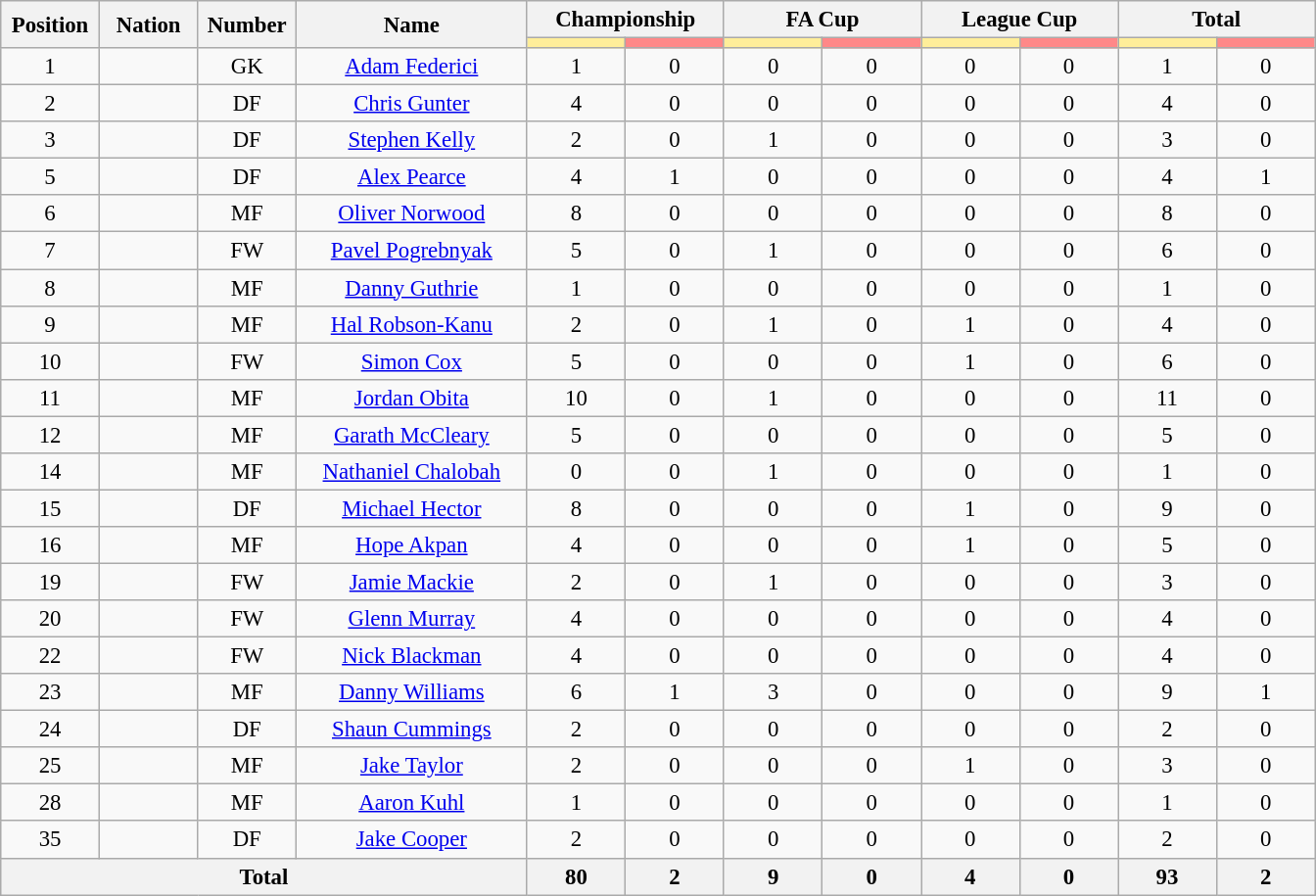<table class="wikitable" style="font-size: 95%; text-align: center">
<tr>
<th rowspan=2 width=60>Position</th>
<th rowspan=2 width=60>Nation</th>
<th rowspan=2 width=60>Number</th>
<th rowspan=2 width=150>Name</th>
<th colspan=2>Championship</th>
<th colspan=2>FA Cup</th>
<th colspan=2>League Cup</th>
<th colspan=2>Total</th>
</tr>
<tr>
<th style="width:60px; background:#fe9;"></th>
<th style="width:60px; background:#ff8888;"></th>
<th style="width:60px; background:#fe9;"></th>
<th style="width:60px; background:#ff8888;"></th>
<th style="width:60px; background:#fe9;"></th>
<th style="width:60px; background:#ff8888;"></th>
<th style="width:60px; background:#fe9;"></th>
<th style="width:60px; background:#ff8888;"></th>
</tr>
<tr>
<td>1</td>
<td></td>
<td>GK</td>
<td><a href='#'>Adam Federici</a></td>
<td>1</td>
<td>0</td>
<td>0</td>
<td>0</td>
<td>0</td>
<td>0</td>
<td>1</td>
<td>0</td>
</tr>
<tr>
<td>2</td>
<td></td>
<td>DF</td>
<td><a href='#'>Chris Gunter</a></td>
<td>4</td>
<td>0</td>
<td>0</td>
<td>0</td>
<td>0</td>
<td>0</td>
<td>4</td>
<td>0</td>
</tr>
<tr>
<td>3</td>
<td></td>
<td>DF</td>
<td><a href='#'>Stephen Kelly</a></td>
<td>2</td>
<td>0</td>
<td>1</td>
<td>0</td>
<td>0</td>
<td>0</td>
<td>3</td>
<td>0</td>
</tr>
<tr>
<td>5</td>
<td></td>
<td>DF</td>
<td><a href='#'>Alex Pearce</a></td>
<td>4</td>
<td>1</td>
<td>0</td>
<td>0</td>
<td>0</td>
<td>0</td>
<td>4</td>
<td>1</td>
</tr>
<tr>
<td>6</td>
<td></td>
<td>MF</td>
<td><a href='#'>Oliver Norwood</a></td>
<td>8</td>
<td>0</td>
<td>0</td>
<td>0</td>
<td>0</td>
<td>0</td>
<td>8</td>
<td>0</td>
</tr>
<tr>
<td>7</td>
<td></td>
<td>FW</td>
<td><a href='#'>Pavel Pogrebnyak</a></td>
<td>5</td>
<td>0</td>
<td>1</td>
<td>0</td>
<td>0</td>
<td>0</td>
<td>6</td>
<td>0</td>
</tr>
<tr>
<td>8</td>
<td></td>
<td>MF</td>
<td><a href='#'>Danny Guthrie</a></td>
<td>1</td>
<td>0</td>
<td>0</td>
<td>0</td>
<td>0</td>
<td>0</td>
<td>1</td>
<td>0</td>
</tr>
<tr>
<td>9</td>
<td></td>
<td>MF</td>
<td><a href='#'>Hal Robson-Kanu</a></td>
<td>2</td>
<td>0</td>
<td>1</td>
<td>0</td>
<td>1</td>
<td>0</td>
<td>4</td>
<td>0</td>
</tr>
<tr>
<td>10</td>
<td></td>
<td>FW</td>
<td><a href='#'>Simon Cox</a></td>
<td>5</td>
<td>0</td>
<td>0</td>
<td>0</td>
<td>1</td>
<td>0</td>
<td>6</td>
<td>0</td>
</tr>
<tr>
<td>11</td>
<td></td>
<td>MF</td>
<td><a href='#'>Jordan Obita</a></td>
<td>10</td>
<td>0</td>
<td>1</td>
<td>0</td>
<td>0</td>
<td>0</td>
<td>11</td>
<td>0</td>
</tr>
<tr>
<td>12</td>
<td></td>
<td>MF</td>
<td><a href='#'>Garath McCleary</a></td>
<td>5</td>
<td>0</td>
<td>0</td>
<td>0</td>
<td>0</td>
<td>0</td>
<td>5</td>
<td>0</td>
</tr>
<tr>
<td>14</td>
<td></td>
<td>MF</td>
<td><a href='#'>Nathaniel Chalobah</a></td>
<td>0</td>
<td>0</td>
<td>1</td>
<td>0</td>
<td>0</td>
<td>0</td>
<td>1</td>
<td>0</td>
</tr>
<tr>
<td>15</td>
<td></td>
<td>DF</td>
<td><a href='#'>Michael Hector</a></td>
<td>8</td>
<td>0</td>
<td>0</td>
<td>0</td>
<td>1</td>
<td>0</td>
<td>9</td>
<td>0</td>
</tr>
<tr>
<td>16</td>
<td></td>
<td>MF</td>
<td><a href='#'>Hope Akpan</a></td>
<td>4</td>
<td>0</td>
<td>0</td>
<td>0</td>
<td>1</td>
<td>0</td>
<td>5</td>
<td>0</td>
</tr>
<tr>
<td>19</td>
<td></td>
<td>FW</td>
<td><a href='#'>Jamie Mackie</a></td>
<td>2</td>
<td>0</td>
<td>1</td>
<td>0</td>
<td>0</td>
<td>0</td>
<td>3</td>
<td>0</td>
</tr>
<tr>
<td>20</td>
<td></td>
<td>FW</td>
<td><a href='#'>Glenn Murray</a></td>
<td>4</td>
<td>0</td>
<td>0</td>
<td>0</td>
<td>0</td>
<td>0</td>
<td>4</td>
<td>0</td>
</tr>
<tr>
<td>22</td>
<td></td>
<td>FW</td>
<td><a href='#'>Nick Blackman</a></td>
<td>4</td>
<td>0</td>
<td>0</td>
<td>0</td>
<td>0</td>
<td>0</td>
<td>4</td>
<td>0</td>
</tr>
<tr>
<td>23</td>
<td></td>
<td>MF</td>
<td><a href='#'>Danny Williams</a></td>
<td>6</td>
<td>1</td>
<td>3</td>
<td>0</td>
<td>0</td>
<td>0</td>
<td>9</td>
<td>1</td>
</tr>
<tr>
<td>24</td>
<td></td>
<td>DF</td>
<td><a href='#'>Shaun Cummings</a></td>
<td>2</td>
<td>0</td>
<td>0</td>
<td>0</td>
<td>0</td>
<td>0</td>
<td>2</td>
<td>0</td>
</tr>
<tr>
<td>25</td>
<td></td>
<td>MF</td>
<td><a href='#'>Jake Taylor</a></td>
<td>2</td>
<td>0</td>
<td>0</td>
<td>0</td>
<td>1</td>
<td>0</td>
<td>3</td>
<td>0</td>
</tr>
<tr>
<td>28</td>
<td></td>
<td>MF</td>
<td><a href='#'>Aaron Kuhl</a></td>
<td>1</td>
<td>0</td>
<td>0</td>
<td>0</td>
<td>0</td>
<td>0</td>
<td>1</td>
<td>0</td>
</tr>
<tr>
<td>35</td>
<td></td>
<td>DF</td>
<td><a href='#'>Jake Cooper</a></td>
<td>2</td>
<td>0</td>
<td>0</td>
<td>0</td>
<td>0</td>
<td>0</td>
<td>2</td>
<td>0</td>
</tr>
<tr>
<th colspan=4>Total</th>
<th>80</th>
<th>2</th>
<th>9</th>
<th>0</th>
<th>4</th>
<th>0</th>
<th>93</th>
<th>2</th>
</tr>
</table>
